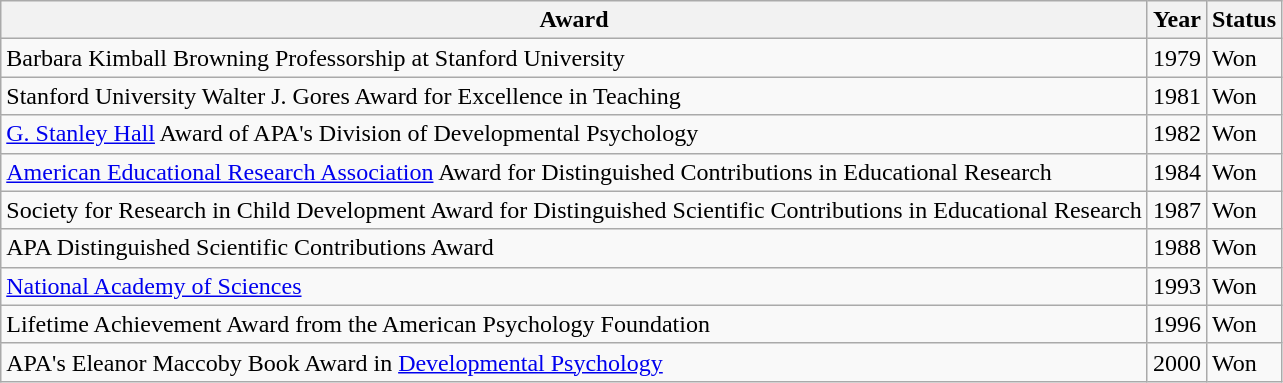<table class="wikitable">
<tr>
<th>Award</th>
<th>Year</th>
<th>Status</th>
</tr>
<tr>
<td>Barbara Kimball Browning Professorship at Stanford University</td>
<td>1979</td>
<td>Won</td>
</tr>
<tr>
<td>Stanford University Walter J. Gores Award for Excellence in Teaching</td>
<td>1981</td>
<td>Won</td>
</tr>
<tr>
<td><a href='#'>G. Stanley Hall</a> Award of APA's Division of Developmental Psychology</td>
<td>1982</td>
<td>Won</td>
</tr>
<tr>
<td><a href='#'>American Educational Research Association</a> Award for Distinguished Contributions in Educational Research</td>
<td>1984</td>
<td>Won</td>
</tr>
<tr>
<td>Society for Research in Child Development Award for Distinguished Scientific Contributions in Educational Research</td>
<td>1987</td>
<td>Won</td>
</tr>
<tr>
<td>APA Distinguished Scientific Contributions Award</td>
<td>1988</td>
<td>Won</td>
</tr>
<tr>
<td><a href='#'>National Academy of Sciences</a></td>
<td>1993</td>
<td>Won</td>
</tr>
<tr>
<td>Lifetime Achievement Award from the American Psychology Foundation</td>
<td>1996</td>
<td>Won</td>
</tr>
<tr>
<td>APA's Eleanor Maccoby Book Award in <a href='#'>Developmental Psychology</a></td>
<td>2000</td>
<td>Won</td>
</tr>
</table>
